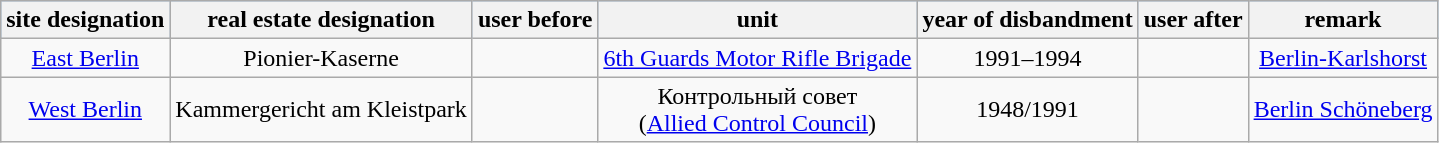<table class="wikitable " style="text-align:center">
<tr bgcolor=#80C0FF>
<th>site designation</th>
<th>real estate designation</th>
<th>user before</th>
<th>unit</th>
<th>year of disbandment</th>
<th>user after</th>
<th>remark</th>
</tr>
<tr>
<td><a href='#'>East Berlin</a></td>
<td>Pionier-Kaserne</td>
<td></td>
<td><a href='#'>6th Guards Motor Rifle Brigade</a></td>
<td>1991–1994</td>
<td></td>
<td><a href='#'>Berlin-Karlshorst</a></td>
</tr>
<tr>
<td><a href='#'>West Berlin</a></td>
<td>Kammergericht am Kleistpark</td>
<td></td>
<td>Контрольный совет<br>(<a href='#'>Allied Control Council</a>)</td>
<td>1948/1991</td>
<td></td>
<td><a href='#'>Berlin Schöneberg</a></td>
</tr>
</table>
